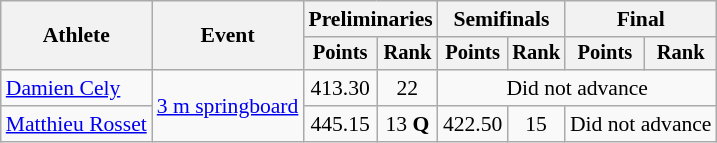<table class=wikitable style="font-size:90%">
<tr>
<th rowspan="2">Athlete</th>
<th rowspan="2">Event</th>
<th colspan="2">Preliminaries</th>
<th colspan="2">Semifinals</th>
<th colspan="2">Final</th>
</tr>
<tr style="font-size:95%">
<th>Points</th>
<th>Rank</th>
<th>Points</th>
<th>Rank</th>
<th>Points</th>
<th>Rank</th>
</tr>
<tr align=center>
<td align=left><a href='#'>Damien Cely</a></td>
<td align=left rowspan=2><a href='#'>3 m springboard</a></td>
<td>413.30</td>
<td>22</td>
<td colspan=4>Did not advance</td>
</tr>
<tr align=center>
<td align=left><a href='#'>Matthieu Rosset</a></td>
<td>445.15</td>
<td>13 <strong>Q</strong></td>
<td>422.50</td>
<td>15</td>
<td colspan=4>Did not advance</td>
</tr>
</table>
